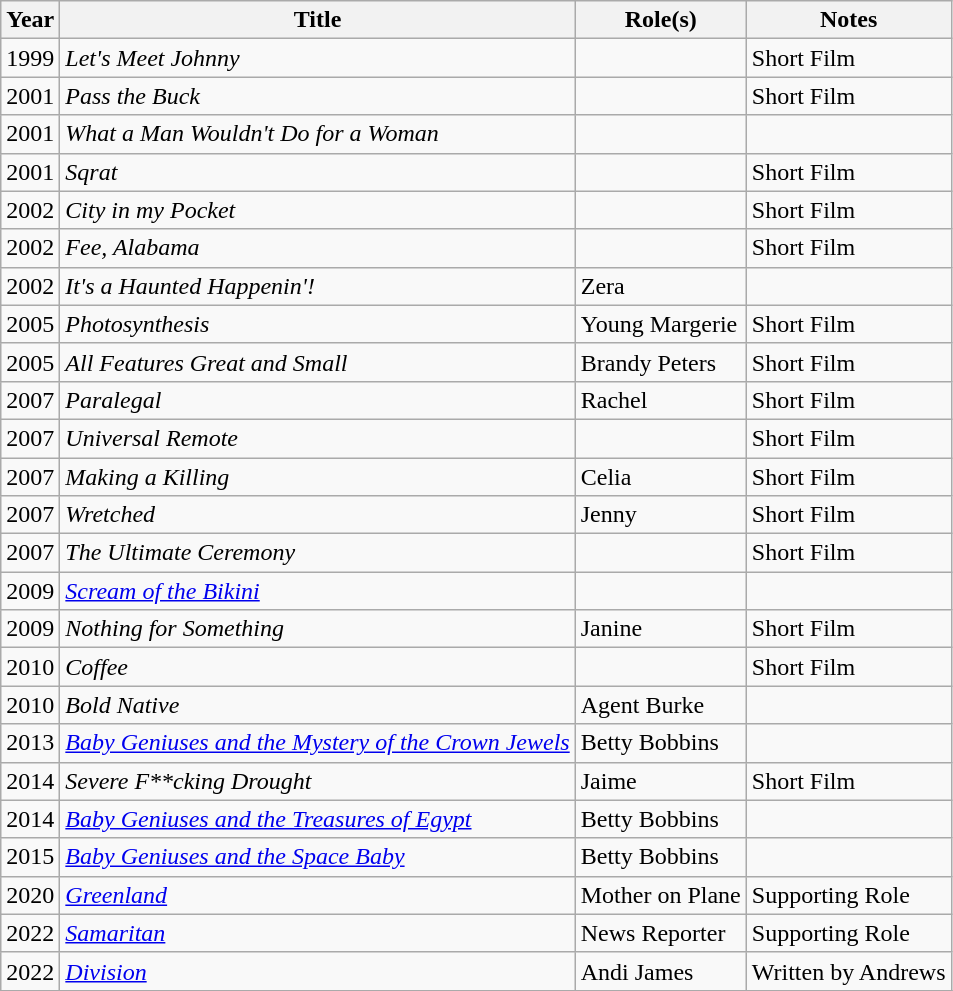<table class="wikitable sortable">
<tr>
<th>Year</th>
<th>Title</th>
<th>Role(s)</th>
<th class="unsortable">Notes</th>
</tr>
<tr>
<td>1999</td>
<td><em>Let's Meet Johnny</em></td>
<td></td>
<td>Short Film</td>
</tr>
<tr>
<td>2001</td>
<td><em>Pass the Buck</em></td>
<td></td>
<td>Short Film</td>
</tr>
<tr>
<td>2001</td>
<td><em>What a Man Wouldn't Do for a Woman</em></td>
<td></td>
<td></td>
</tr>
<tr>
<td>2001</td>
<td><em>Sqrat</em></td>
<td></td>
<td>Short Film</td>
</tr>
<tr>
<td>2002</td>
<td><em>City in my Pocket</em></td>
<td></td>
<td>Short Film</td>
</tr>
<tr>
<td>2002</td>
<td><em>Fee, Alabama</em></td>
<td></td>
<td>Short Film</td>
</tr>
<tr>
<td>2002</td>
<td><em>It's a Haunted Happenin'!</em></td>
<td>Zera</td>
<td></td>
</tr>
<tr>
<td>2005</td>
<td><em>Photosynthesis</em></td>
<td>Young Margerie</td>
<td>Short Film</td>
</tr>
<tr>
<td>2005</td>
<td><em>All Features Great and Small</em></td>
<td>Brandy Peters</td>
<td>Short Film</td>
</tr>
<tr>
<td>2007</td>
<td><em>Paralegal</em></td>
<td>Rachel</td>
<td>Short Film</td>
</tr>
<tr>
<td>2007</td>
<td><em>Universal Remote</em></td>
<td></td>
<td>Short Film</td>
</tr>
<tr>
<td>2007</td>
<td><em>Making a Killing</em></td>
<td>Celia</td>
<td>Short Film</td>
</tr>
<tr>
<td>2007</td>
<td><em>Wretched</em></td>
<td>Jenny</td>
<td>Short Film</td>
</tr>
<tr>
<td>2007</td>
<td><em>The Ultimate Ceremony</em></td>
<td></td>
<td>Short Film</td>
</tr>
<tr>
<td>2009</td>
<td><em><a href='#'>Scream of the Bikini</a></em></td>
<td></td>
<td></td>
</tr>
<tr>
<td>2009</td>
<td><em>Nothing for Something</em></td>
<td>Janine</td>
<td>Short Film</td>
</tr>
<tr>
<td>2010</td>
<td><em>Coffee</em></td>
<td></td>
<td>Short Film</td>
</tr>
<tr>
<td>2010</td>
<td><em>Bold Native</em></td>
<td>Agent Burke</td>
<td></td>
</tr>
<tr>
<td>2013</td>
<td><em><a href='#'>Baby Geniuses and the Mystery of the Crown Jewels</a></em></td>
<td>Betty Bobbins</td>
<td></td>
</tr>
<tr>
<td>2014</td>
<td><em>Severe F**cking Drought</em></td>
<td>Jaime</td>
<td>Short Film</td>
</tr>
<tr>
<td>2014</td>
<td><em><a href='#'>Baby Geniuses and the Treasures of Egypt</a></em></td>
<td>Betty Bobbins</td>
<td></td>
</tr>
<tr>
<td>2015</td>
<td><em><a href='#'>Baby Geniuses and the Space Baby</a></em></td>
<td>Betty Bobbins</td>
<td></td>
</tr>
<tr>
<td>2020</td>
<td><em><a href='#'>Greenland</a></em></td>
<td>Mother on Plane</td>
<td>Supporting Role</td>
</tr>
<tr>
<td>2022</td>
<td><em><a href='#'>Samaritan</a></em></td>
<td>News Reporter</td>
<td>Supporting Role</td>
</tr>
<tr>
<td>2022</td>
<td><em><a href='#'>Division</a></em></td>
<td>Andi James</td>
<td>Written by Andrews</td>
</tr>
<tr>
</tr>
</table>
